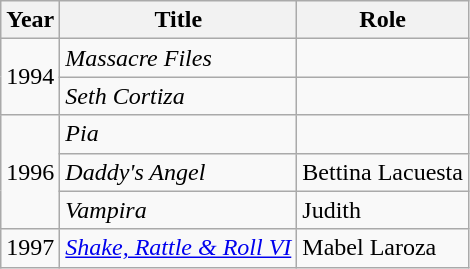<table class="wikitable">
<tr>
<th>Year</th>
<th>Title</th>
<th>Role</th>
</tr>
<tr>
<td rowspan="2">1994</td>
<td><em>Massacre Files</em></td>
<td></td>
</tr>
<tr>
<td><em>Seth Cortiza</em></td>
</tr>
<tr>
<td rowspan="3">1996</td>
<td><em>Pia</em></td>
<td></td>
</tr>
<tr>
<td><em>Daddy's Angel</em></td>
<td>Bettina Lacuesta</td>
</tr>
<tr>
<td><em>Vampira</em></td>
<td>Judith</td>
</tr>
<tr>
<td>1997</td>
<td><em><a href='#'>Shake, Rattle & Roll VI</a></em></td>
<td>Mabel Laroza</td>
</tr>
</table>
